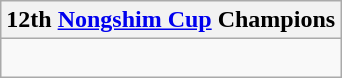<table class="wikitable">
<tr>
<th>12th <a href='#'>Nongshim Cup</a> Champions</th>
</tr>
<tr>
<td><br></td>
</tr>
</table>
